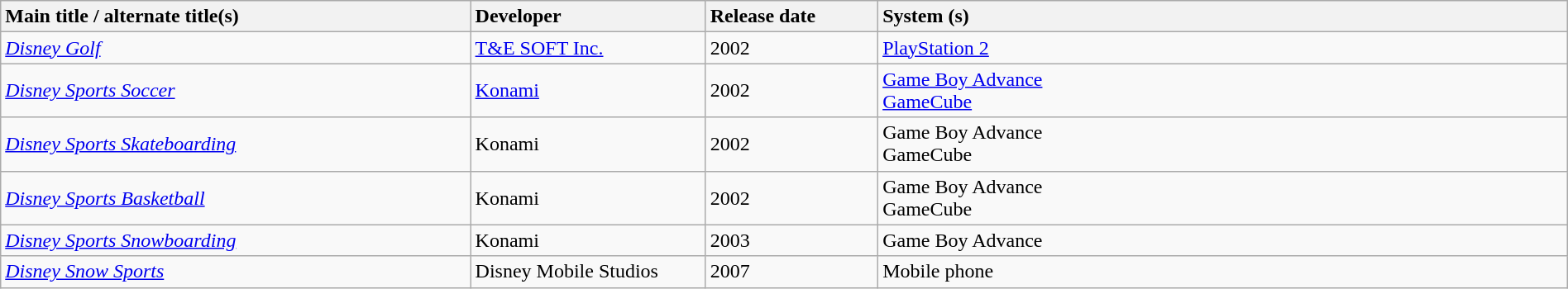<table class="wikitable sortable" style="width: 100%;">
<tr>
<th style="width:30%; text-align:left;">Main title / alternate title(s)</th>
<th style="width:15%; text-align:left;">Developer</th>
<th style="width:11%; text-align:left;">Release date</th>
<th style="width:44%; text-align:left;">System (s)</th>
</tr>
<tr>
<td><em><a href='#'>Disney Golf</a></em></td>
<td><a href='#'>T&E SOFT Inc.</a></td>
<td>2002</td>
<td><a href='#'>PlayStation 2</a></td>
</tr>
<tr>
<td><em><a href='#'>Disney Sports Soccer</a></em></td>
<td><a href='#'>Konami</a></td>
<td>2002</td>
<td><a href='#'>Game Boy Advance</a><br><a href='#'>GameCube</a></td>
</tr>
<tr>
<td><em><a href='#'>Disney Sports Skateboarding</a></em></td>
<td>Konami</td>
<td>2002</td>
<td>Game Boy Advance<br>GameCube</td>
</tr>
<tr>
<td><em><a href='#'>Disney Sports Basketball</a></em></td>
<td>Konami</td>
<td>2002</td>
<td>Game Boy Advance<br>GameCube</td>
</tr>
<tr>
<td><em><a href='#'>Disney Sports Snowboarding</a></em></td>
<td>Konami</td>
<td>2003</td>
<td>Game Boy Advance</td>
</tr>
<tr>
<td><em><a href='#'>Disney Snow Sports</a></em></td>
<td>Disney Mobile Studios</td>
<td>2007</td>
<td>Mobile phone</td>
</tr>
</table>
